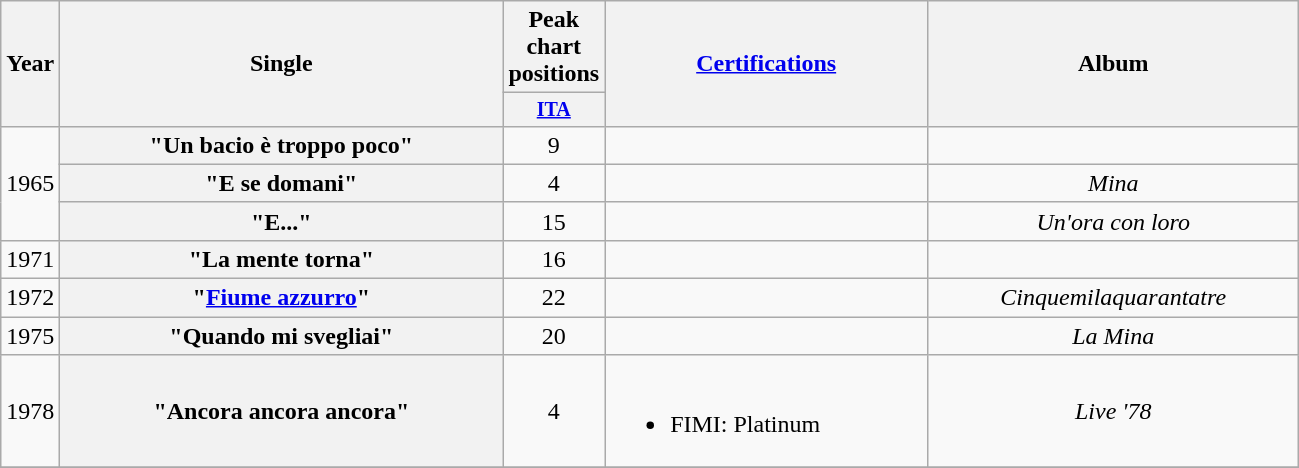<table class="wikitable plainrowheaders" style="text-align: center;">
<tr>
<th rowspan="2">Year</th>
<th rowspan="2" style="width:18em;">Single</th>
<th colspan="1">Peak chart positions</th>
<th rowspan="2" style="width:13em;"><a href='#'>Certifications</a></th>
<th rowspan="2" style="width:15em;">Album</th>
</tr>
<tr style="font-size:smaller;">
<th style="width:28px;"><a href='#'>ITA</a><br></th>
</tr>
<tr>
<td rowspan="3">1965</td>
<th scope="row">"Un bacio è troppo poco"</th>
<td>9</td>
<td align="left"></td>
<td></td>
</tr>
<tr>
<th scope="row">"E se domani"</th>
<td>4</td>
<td align="left"></td>
<td><em>Mina</em></td>
</tr>
<tr>
<th scope="row">"E..."</th>
<td>15</td>
<td align="left"></td>
<td><em>Un'ora con loro</em></td>
</tr>
<tr>
<td>1971</td>
<th scope="row">"La mente torna"</th>
<td>16</td>
<td align="left"></td>
<td></td>
</tr>
<tr>
<td>1972</td>
<th scope="row">"<a href='#'>Fiume azzurro</a>"</th>
<td>22</td>
<td align="left"></td>
<td><em>Cinquemilaquarantatre</em></td>
</tr>
<tr>
<td>1975</td>
<th scope="row">"Quando mi svegliai"</th>
<td>20</td>
<td align="left"></td>
<td><em>La Mina</em></td>
</tr>
<tr>
<td>1978</td>
<th scope="row">"Ancora ancora ancora"</th>
<td>4</td>
<td align="left"><br><ul><li>FIMI: Platinum</li></ul></td>
<td><em>Live '78</em></td>
</tr>
<tr>
</tr>
</table>
